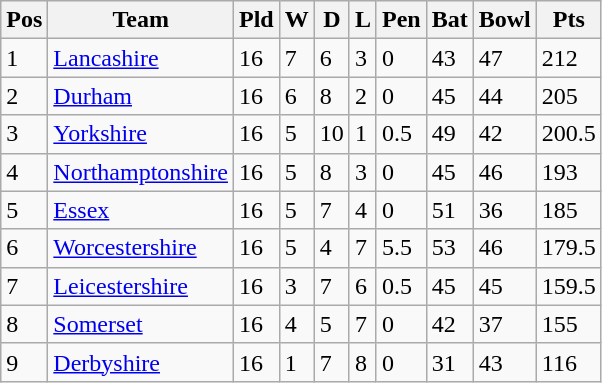<table class="wikitable">
<tr>
<th>Pos</th>
<th>Team</th>
<th>Pld</th>
<th>W</th>
<th>D</th>
<th>L</th>
<th>Pen</th>
<th>Bat</th>
<th>Bowl</th>
<th>Pts</th>
</tr>
<tr>
<td>1</td>
<td><a href='#'>Lancashire</a></td>
<td>16</td>
<td>7</td>
<td>6</td>
<td>3</td>
<td>0</td>
<td>43</td>
<td>47</td>
<td>212</td>
</tr>
<tr>
<td>2</td>
<td><a href='#'>Durham</a></td>
<td>16</td>
<td>6</td>
<td>8</td>
<td>2</td>
<td>0</td>
<td>45</td>
<td>44</td>
<td>205</td>
</tr>
<tr>
<td>3</td>
<td><a href='#'>Yorkshire</a></td>
<td>16</td>
<td>5</td>
<td>10</td>
<td>1</td>
<td>0.5</td>
<td>49</td>
<td>42</td>
<td>200.5</td>
</tr>
<tr>
<td>4</td>
<td><a href='#'>Northamptonshire</a></td>
<td>16</td>
<td>5</td>
<td>8</td>
<td>3</td>
<td>0</td>
<td>45</td>
<td>46</td>
<td>193</td>
</tr>
<tr>
<td>5</td>
<td><a href='#'>Essex</a></td>
<td>16</td>
<td>5</td>
<td>7</td>
<td>4</td>
<td>0</td>
<td>51</td>
<td>36</td>
<td>185</td>
</tr>
<tr>
<td>6</td>
<td><a href='#'>Worcestershire</a></td>
<td>16</td>
<td>5</td>
<td>4</td>
<td>7</td>
<td>5.5</td>
<td>53</td>
<td>46</td>
<td>179.5</td>
</tr>
<tr>
<td>7</td>
<td><a href='#'>Leicestershire</a></td>
<td>16</td>
<td>3</td>
<td>7</td>
<td>6</td>
<td>0.5</td>
<td>45</td>
<td>45</td>
<td>159.5</td>
</tr>
<tr>
<td>8</td>
<td><a href='#'>Somerset</a></td>
<td>16</td>
<td>4</td>
<td>5</td>
<td>7</td>
<td>0</td>
<td>42</td>
<td>37</td>
<td>155</td>
</tr>
<tr>
<td>9</td>
<td><a href='#'>Derbyshire</a></td>
<td>16</td>
<td>1</td>
<td>7</td>
<td>8</td>
<td>0</td>
<td>31</td>
<td>43</td>
<td>116</td>
</tr>
</table>
